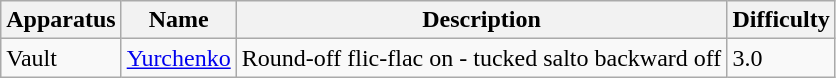<table class="wikitable">
<tr>
<th>Apparatus</th>
<th>Name</th>
<th>Description</th>
<th>Difficulty</th>
</tr>
<tr>
<td>Vault</td>
<td><a href='#'>Yurchenko</a></td>
<td>Round-off flic-flac on - tucked salto backward off</td>
<td>3.0</td>
</tr>
</table>
